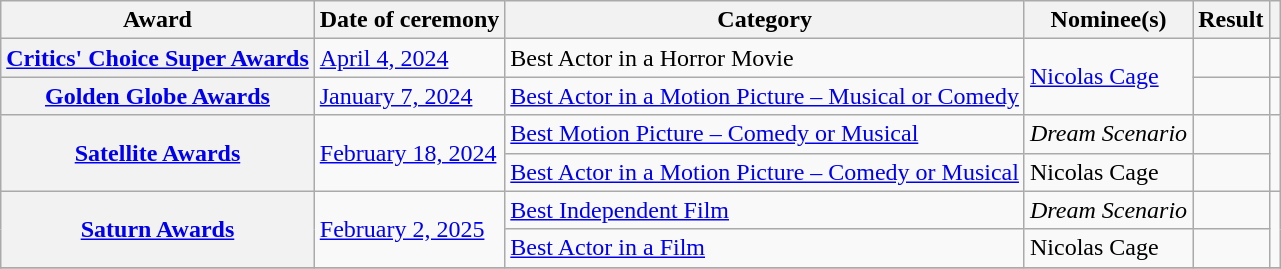<table class="wikitable sortable plainrowheaders">
<tr>
<th scope="col">Award</th>
<th scope="col">Date of ceremony</th>
<th scope="col">Category</th>
<th scope="col">Nominee(s)</th>
<th scope="col">Result</th>
<th scope="col" class="unsortable"></th>
</tr>
<tr>
<th scope="row"><a href='#'>Critics' Choice Super Awards</a></th>
<td><a href='#'>April 4, 2024</a></td>
<td>Best Actor in a Horror Movie</td>
<td rowspan="2"><a href='#'>Nicolas Cage</a></td>
<td></td>
<td align="center"></td>
</tr>
<tr>
<th scope="row"><a href='#'>Golden Globe Awards</a></th>
<td><a href='#'>January 7, 2024</a></td>
<td><a href='#'>Best Actor in a Motion Picture – Musical or Comedy</a></td>
<td></td>
<td align="center"></td>
</tr>
<tr>
<th scope="row" rowspan="2"><a href='#'>Satellite Awards</a></th>
<td rowspan="2"><a href='#'>February 18, 2024</a></td>
<td><a href='#'>Best Motion Picture – Comedy or Musical</a></td>
<td><em>Dream Scenario</em></td>
<td></td>
<td rowspan="2" align="center"></td>
</tr>
<tr>
<td><a href='#'>Best Actor in a Motion Picture – Comedy or Musical</a></td>
<td>Nicolas Cage</td>
<td></td>
</tr>
<tr>
<th scope="row" rowspan="2"><a href='#'>Saturn Awards</a></th>
<td rowspan="2"><a href='#'>February 2, 2025</a></td>
<td><a href='#'>Best Independent Film</a></td>
<td><em>Dream Scenario</em></td>
<td></td>
<td align="center" rowspan="2"></td>
</tr>
<tr>
<td><a href='#'>Best Actor in a Film</a></td>
<td>Nicolas Cage</td>
<td></td>
</tr>
<tr>
</tr>
</table>
